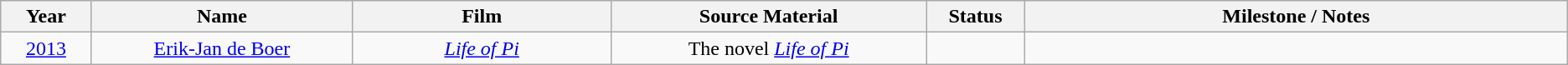<table class="wikitable" style="text-align: center">
<tr ---- bgcolor="#ebf5ff">
<th width="075">Year</th>
<th width="250">Name</th>
<th width="250">Film</th>
<th width="300">Source Material</th>
<th width="080">Status</th>
<th width="535">Milestone / Notes</th>
</tr>
<tr>
<td><a href='#'>2013</a></td>
<td><a href='#'>Erik-Jan de Boer</a></td>
<td><em><a href='#'>Life of Pi</a></em></td>
<td>The novel <em><a href='#'>Life of Pi</a></em></td>
<td></td>
<td></td>
</tr>
</table>
